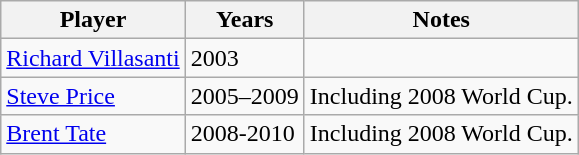<table class="wikitable sortable">
<tr>
<th>Player</th>
<th>Years</th>
<th>Notes</th>
</tr>
<tr>
<td><a href='#'>Richard Villasanti</a></td>
<td>2003</td>
<td></td>
</tr>
<tr>
<td><a href='#'>Steve Price</a></td>
<td>2005–2009</td>
<td>Including 2008 World Cup.</td>
</tr>
<tr>
<td><a href='#'>Brent Tate</a></td>
<td>2008-2010</td>
<td>Including 2008 World Cup.</td>
</tr>
</table>
